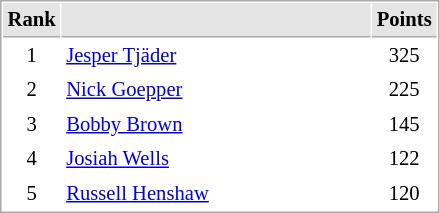<table cellspacing="1" cellpadding="3" style="border:1px solid #AAAAAA;font-size:86%">
<tr bgcolor="#E4E4E4">
<th style="border-bottom:1px solid #AAAAAA" width=10>Rank</th>
<th style="border-bottom:1px solid #AAAAAA" width=200></th>
<th style="border-bottom:1px solid #AAAAAA" width=20>Points</th>
</tr>
<tr>
<td style="text-align:center;">1</td>
<td> <a href='#'>Jesper Tjäder</a></td>
<td align=center>325</td>
</tr>
<tr>
<td style="text-align:center;">2</td>
<td> <a href='#'>Nick Goepper</a></td>
<td align=center>225</td>
</tr>
<tr>
<td style="text-align:center;">3</td>
<td> <a href='#'>Bobby Brown</a></td>
<td align=center>145</td>
</tr>
<tr>
<td style="text-align:center;">4</td>
<td> <a href='#'>Josiah Wells</a></td>
<td align=center>122</td>
</tr>
<tr>
<td style="text-align:center;">5</td>
<td> <a href='#'>Russell Henshaw</a></td>
<td align=center>120</td>
</tr>
</table>
